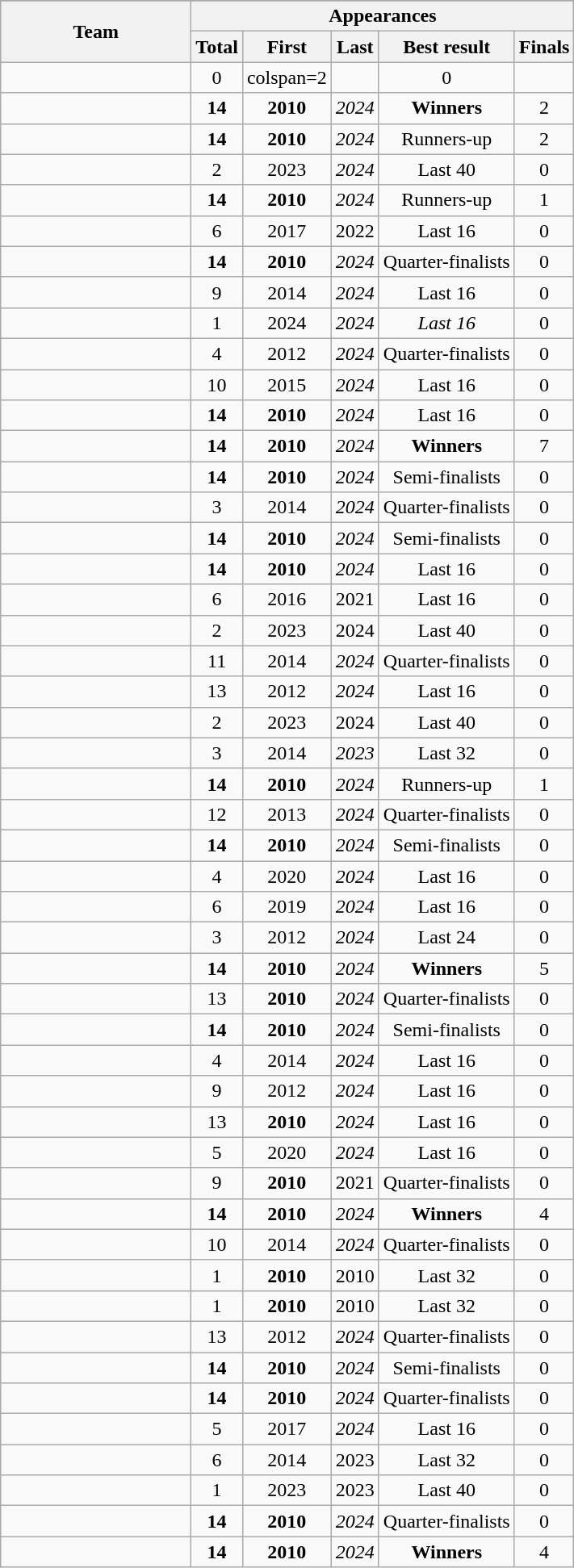<table class="wikitable sortable" style="text-align: center;">
<tr style= "background: #e2e2e2;">
</tr>
<tr style="background: #efefef;">
<th rowspan=2 width=150px>Team</th>
<th colspan=5>Appearances</th>
</tr>
<tr>
<th>Total</th>
<th>First</th>
<th>Last</th>
<th>Best result</th>
<th>Finals</th>
</tr>
<tr>
<td style="text-align: left;"></td>
<td>0</td>
<td>colspan=2 </td>
<td></td>
<td>0</td>
</tr>
<tr>
<td style="text-align: left;"></td>
<td><strong>14</strong></td>
<td><strong>2010</strong></td>
<td><em>2024</em></td>
<td> <strong>Winners</strong></td>
<td>2</td>
</tr>
<tr>
<td style="text-align: left;"></td>
<td><strong>14</strong></td>
<td><strong>2010</strong></td>
<td><em>2024</em></td>
<td> Runners-up</td>
<td>2</td>
</tr>
<tr>
<td style="text-align: left;"></td>
<td>2</td>
<td>2023</td>
<td><em>2024</em></td>
<td> Last 40</td>
<td>0</td>
</tr>
<tr>
<td style="text-align: left;"></td>
<td><strong>14</strong></td>
<td><strong>2010</strong></td>
<td><em>2024</em></td>
<td> Runners-up</td>
<td>1</td>
</tr>
<tr>
<td style="text-align: left;"></td>
<td>6</td>
<td>2017</td>
<td>2022</td>
<td> Last 16</td>
<td>0</td>
</tr>
<tr>
<td style="text-align: left;"></td>
<td><strong>14</strong></td>
<td><strong>2010</strong></td>
<td><em>2024</em></td>
<td> Quarter-finalists</td>
<td>0</td>
</tr>
<tr>
<td style="text-align: left;"></td>
<td>9</td>
<td>2014</td>
<td><em>2024</em></td>
<td> Last 16</td>
<td>0</td>
</tr>
<tr>
<td style="text-align: left;"></td>
<td>1</td>
<td>2024</td>
<td><em>2024</em></td>
<td><em> Last 16</em></td>
<td>0</td>
</tr>
<tr>
<td style="text-align: left;"></td>
<td>4</td>
<td>2012</td>
<td><em>2024</em></td>
<td> Quarter-finalists</td>
<td>0</td>
</tr>
<tr>
<td style="text-align: left;"></td>
<td>10</td>
<td>2015</td>
<td><em>2024</em></td>
<td> Last 16</td>
<td>0</td>
</tr>
<tr>
<td style="text-align: left;"></td>
<td><strong>14</strong></td>
<td><strong>2010</strong></td>
<td><em>2024</em></td>
<td> Last 16</td>
<td>0</td>
</tr>
<tr>
<td style="text-align: left;"></td>
<td><strong>14</strong></td>
<td><strong>2010</strong></td>
<td><em>2024</em></td>
<td> <strong>Winners</strong></td>
<td>7</td>
</tr>
<tr>
<td style="text-align: left;"></td>
<td><strong>14</strong></td>
<td><strong>2010</strong></td>
<td><em>2024</em></td>
<td> Semi-finalists</td>
<td>0</td>
</tr>
<tr>
<td style="text-align: left;"></td>
<td>3</td>
<td>2014</td>
<td><em>2024</em></td>
<td> Quarter-finalists</td>
<td>0</td>
</tr>
<tr>
<td style="text-align: left;"></td>
<td><strong>14</strong></td>
<td><strong>2010</strong></td>
<td><em>2024</em></td>
<td> Semi-finalists</td>
<td>0</td>
</tr>
<tr>
<td style="text-align: left;"></td>
<td><strong>14</strong></td>
<td><strong>2010</strong></td>
<td><em>2024</em></td>
<td> Last 16</td>
<td>0</td>
</tr>
<tr>
<td style="text-align: left;"></td>
<td>6</td>
<td>2016</td>
<td>2021</td>
<td> Last 16</td>
<td>0</td>
</tr>
<tr>
<td style="text-align: left;"></td>
<td>2</td>
<td>2023</td>
<td>2024</td>
<td> Last 40</td>
<td>0</td>
</tr>
<tr>
<td style="text-align: left;"></td>
<td>11</td>
<td>2014</td>
<td><em>2024</em></td>
<td> Quarter-finalists</td>
<td>0</td>
</tr>
<tr>
<td style="text-align: left;"></td>
<td>13</td>
<td>2012</td>
<td><em>2024</em></td>
<td> Last 16</td>
<td>0</td>
</tr>
<tr>
<td style="text-align: left;"></td>
<td>2</td>
<td>2023</td>
<td>2024</td>
<td> Last 40</td>
<td>0</td>
</tr>
<tr>
<td style="text-align: left;"></td>
<td>3</td>
<td>2014</td>
<td><em>2023</em></td>
<td> Last 32</td>
<td>0</td>
</tr>
<tr>
<td style="text-align: left;"></td>
<td><strong>14</strong></td>
<td><strong>2010</strong></td>
<td><em>2024</em></td>
<td> Runners-up</td>
<td>1</td>
</tr>
<tr>
<td style="text-align: left;"></td>
<td>12</td>
<td>2013</td>
<td><em>2024</em></td>
<td> Quarter-finalists</td>
<td>0</td>
</tr>
<tr>
<td style="text-align: left;"></td>
<td><strong>14</strong></td>
<td><strong>2010</strong></td>
<td><em>2024</em></td>
<td> Semi-finalists</td>
<td>0</td>
</tr>
<tr>
<td style="text-align: left;"></td>
<td>4</td>
<td>2020</td>
<td><em>2024</em></td>
<td> Last 16</td>
<td>0</td>
</tr>
<tr>
<td style="text-align: left;"></td>
<td>6</td>
<td>2019</td>
<td><em>2024</em></td>
<td> Last 16</td>
<td>0</td>
</tr>
<tr>
<td style="text-align: left;"></td>
<td>3</td>
<td>2012</td>
<td><em>2024</em></td>
<td> Last 24</td>
<td>0</td>
</tr>
<tr>
<td style="text-align: left;"></td>
<td><strong>14</strong></td>
<td><strong>2010</strong></td>
<td><em>2024</em></td>
<td> <strong>Winners</strong></td>
<td>5</td>
</tr>
<tr>
<td style="text-align: left;"></td>
<td>13</td>
<td><strong>2010</strong></td>
<td><em>2024</em></td>
<td> Quarter-finalists</td>
<td>0</td>
</tr>
<tr>
<td style="text-align: left;"></td>
<td><strong>14</strong></td>
<td><strong>2010</strong></td>
<td><em>2024</em></td>
<td> Semi-finalists</td>
<td>0</td>
</tr>
<tr>
<td style="text-align: left;"></td>
<td>4</td>
<td>2014</td>
<td><em>2024</em></td>
<td> Last 16</td>
<td>0</td>
</tr>
<tr>
<td style="text-align: left;"></td>
<td>9</td>
<td>2012</td>
<td><em>2024</em></td>
<td> Last 16</td>
<td>0</td>
</tr>
<tr>
<td style="text-align: left;"></td>
<td>13</td>
<td><strong>2010</strong></td>
<td><em>2024</em></td>
<td> Last 16</td>
<td>0</td>
</tr>
<tr>
<td style="text-align: left;"></td>
<td>5</td>
<td>2020</td>
<td><em>2024</em></td>
<td> Last 16</td>
<td>0</td>
</tr>
<tr>
<td style="text-align: left;"></td>
<td>9</td>
<td><strong>2010</strong></td>
<td>2021</td>
<td> Quarter-finalists</td>
<td>0</td>
</tr>
<tr>
<td style="text-align: left;"></td>
<td><strong>14</strong></td>
<td><strong>2010</strong></td>
<td><em>2024</em></td>
<td> <strong>Winners</strong></td>
<td>4</td>
</tr>
<tr>
<td style="text-align: left;"></td>
<td>10</td>
<td>2014</td>
<td><em>2024</em></td>
<td> Quarter-finalists</td>
<td>0</td>
</tr>
<tr>
<td style="text-align: left;"></td>
<td>1</td>
<td><strong>2010</strong></td>
<td>2010</td>
<td> Last 32</td>
<td>0</td>
</tr>
<tr>
<td style="text-align: left;"></td>
<td>1</td>
<td><strong>2010</strong></td>
<td>2010</td>
<td> Last 32</td>
<td>0</td>
</tr>
<tr>
<td style="text-align: left;"></td>
<td>13</td>
<td>2012</td>
<td><em>2024</em></td>
<td> Quarter-finalists</td>
<td>0</td>
</tr>
<tr>
<td style="text-align: left;"></td>
<td><strong>14</strong></td>
<td><strong>2010</strong></td>
<td><em>2024</em></td>
<td> Semi-finalists</td>
<td>0</td>
</tr>
<tr>
<td style="text-align: left;"></td>
<td><strong>14</strong></td>
<td><strong>2010</strong></td>
<td><em>2024</em></td>
<td> Quarter-finalists</td>
<td>0</td>
</tr>
<tr>
<td style="text-align: left;"></td>
<td>5</td>
<td>2017</td>
<td><em>2024</em></td>
<td> Last 16</td>
<td>0</td>
</tr>
<tr>
<td style="text-align: left;"></td>
<td>6</td>
<td>2014</td>
<td>2023</td>
<td> Last 32</td>
<td>0</td>
</tr>
<tr>
<td style="text-align: left;"></td>
<td>1</td>
<td>2023</td>
<td>2023</td>
<td> Last 40</td>
<td>0</td>
</tr>
<tr>
<td style="text-align: left;"></td>
<td><strong>14</strong></td>
<td><strong>2010</strong></td>
<td><em>2024</em></td>
<td> Quarter-finalists</td>
<td>0</td>
</tr>
<tr>
<td style="text-align: left;"></td>
<td><strong>14</strong></td>
<td><strong>2010</strong></td>
<td><em>2024</em></td>
<td> <strong>Winners</strong></td>
<td>4</td>
</tr>
</table>
